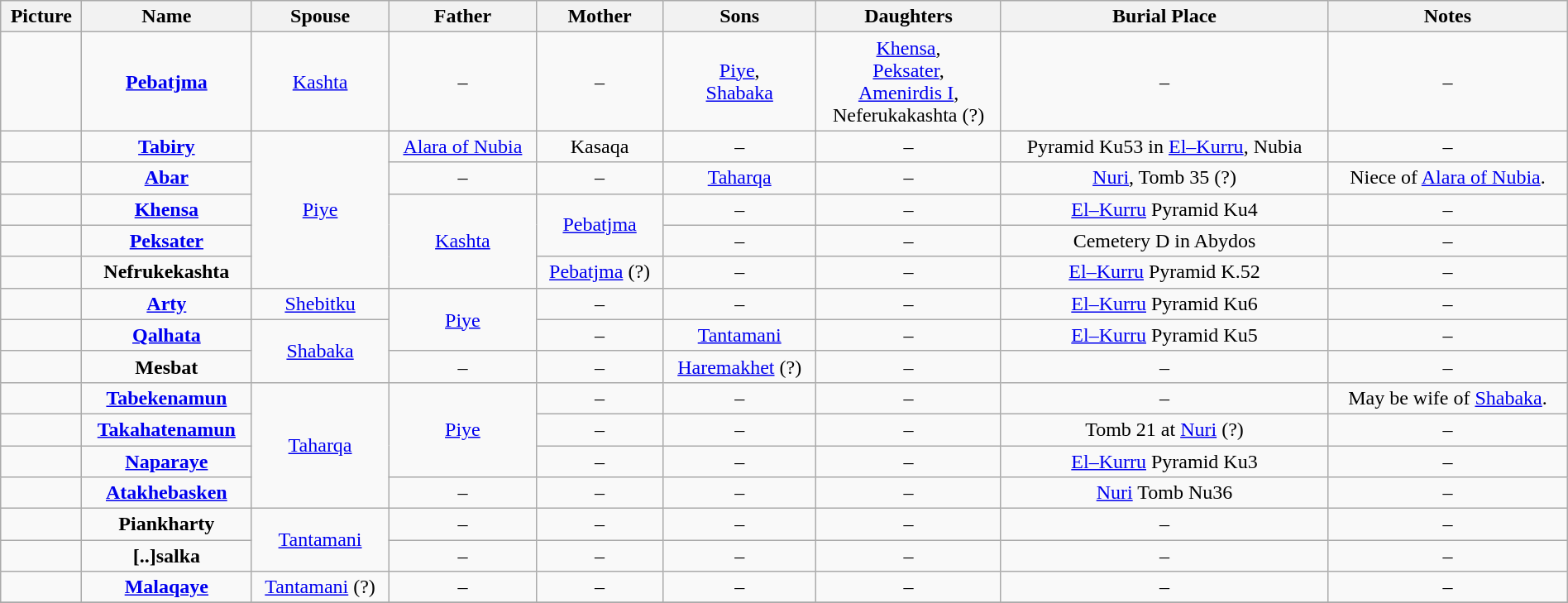<table width=100% class="wikitable" style="text-align:center;">
<tr>
<th>Picture</th>
<th>Name</th>
<th>Spouse</th>
<th>Father</th>
<th>Mother</th>
<th>Sons</th>
<th>Daughters</th>
<th>Burial Place</th>
<th>Notes</th>
</tr>
<tr>
<td></td>
<td><strong><a href='#'>Pebatjma</a></strong></td>
<td><a href='#'>Kashta</a></td>
<td>–</td>
<td>–</td>
<td><a href='#'>Piye</a>,<br><a href='#'>Shabaka</a></td>
<td><a href='#'>Khensa</a>,<br><a href='#'>Peksater</a>,<br><a href='#'>Amenirdis I</a>,<br>Neferukakashta (?)</td>
<td>–</td>
<td>–</td>
</tr>
<tr>
<td></td>
<td><strong><a href='#'>Tabiry</a></strong></td>
<td rowspan=5><a href='#'>Piye</a></td>
<td><a href='#'>Alara of Nubia</a></td>
<td>Kasaqa</td>
<td>–</td>
<td>–</td>
<td>Pyramid Ku53 in <a href='#'>El–Kurru</a>, Nubia</td>
<td>–</td>
</tr>
<tr>
<td></td>
<td><strong><a href='#'>Abar</a></strong></td>
<td>–</td>
<td>–</td>
<td><a href='#'>Taharqa</a></td>
<td>–</td>
<td><a href='#'>Nuri</a>, Tomb 35 (?)</td>
<td>Niece of <a href='#'>Alara of Nubia</a>.</td>
</tr>
<tr>
<td></td>
<td><strong><a href='#'>Khensa</a></strong></td>
<td rowspan=3><a href='#'>Kashta</a></td>
<td rowspan=2><a href='#'>Pebatjma</a></td>
<td>–</td>
<td>–</td>
<td><a href='#'>El–Kurru</a> Pyramid Ku4</td>
<td>–</td>
</tr>
<tr>
<td></td>
<td><strong><a href='#'>Peksater</a></strong></td>
<td>–</td>
<td>–</td>
<td>Cemetery D in Abydos</td>
<td>–</td>
</tr>
<tr>
<td></td>
<td><strong>Nefrukekashta</strong><br></td>
<td><a href='#'>Pebatjma</a> (?)</td>
<td>–</td>
<td>–</td>
<td><a href='#'>El–Kurru</a> Pyramid K.52</td>
<td>–</td>
</tr>
<tr>
<td></td>
<td><strong><a href='#'>Arty</a></strong></td>
<td><a href='#'>Shebitku</a></td>
<td rowspan=2><a href='#'>Piye</a></td>
<td>–</td>
<td>–</td>
<td>–</td>
<td><a href='#'>El–Kurru</a> Pyramid Ku6</td>
<td>–</td>
</tr>
<tr>
<td></td>
<td><strong><a href='#'>Qalhata</a></strong></td>
<td rowspan=2><a href='#'>Shabaka</a></td>
<td>–</td>
<td><a href='#'>Tantamani</a></td>
<td>–</td>
<td><a href='#'>El–Kurru</a> Pyramid Ku5</td>
<td>–</td>
</tr>
<tr>
<td></td>
<td><strong>Mesbat</strong><br></td>
<td>–</td>
<td>–</td>
<td><a href='#'>Haremakhet</a> (?)</td>
<td>–</td>
<td>–</td>
<td>–</td>
</tr>
<tr>
<td></td>
<td><strong><a href='#'>Tabekenamun</a></strong></td>
<td rowspan=4><a href='#'>Taharqa</a></td>
<td rowspan=3><a href='#'>Piye</a></td>
<td>–</td>
<td>–</td>
<td>–</td>
<td>–</td>
<td>May be wife of <a href='#'>Shabaka</a>.</td>
</tr>
<tr>
<td></td>
<td><strong><a href='#'>Takahatenamun</a></strong></td>
<td>–</td>
<td>–</td>
<td>–</td>
<td>Tomb 21 at <a href='#'>Nuri</a> (?)</td>
<td>–</td>
</tr>
<tr>
<td></td>
<td><strong><a href='#'>Naparaye</a></strong></td>
<td>–</td>
<td>–</td>
<td>–</td>
<td><a href='#'>El–Kurru</a> Pyramid Ku3</td>
<td>–</td>
</tr>
<tr>
<td></td>
<td><strong><a href='#'>Atakhebasken</a></strong></td>
<td>–</td>
<td>–</td>
<td>–</td>
<td>–</td>
<td><a href='#'>Nuri</a> Tomb Nu36</td>
<td>–</td>
</tr>
<tr>
<td></td>
<td><strong>Piankharty</strong><br></td>
<td rowspan=2><a href='#'>Tantamani</a></td>
<td>–</td>
<td>–</td>
<td>–</td>
<td>–</td>
<td>–</td>
<td>–</td>
</tr>
<tr>
<td></td>
<td><strong>[..]salka</strong><br></td>
<td>–</td>
<td>–</td>
<td>–</td>
<td>–</td>
<td>–</td>
<td>–</td>
</tr>
<tr>
<td></td>
<td><strong><a href='#'>Malaqaye</a></strong></td>
<td><a href='#'>Tantamani</a> (?)</td>
<td>–</td>
<td>–</td>
<td>–</td>
<td>–</td>
<td>–</td>
<td>–</td>
</tr>
<tr>
</tr>
</table>
